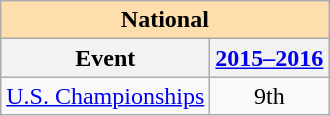<table class="wikitable" style="text-align:center">
<tr>
<th style="background-color: #ffdead; " colspan=2 align=center>National</th>
</tr>
<tr>
<th>Event</th>
<th><a href='#'>2015–2016</a></th>
</tr>
<tr>
<td align=left><a href='#'>U.S. Championships</a></td>
<td>9th</td>
</tr>
</table>
